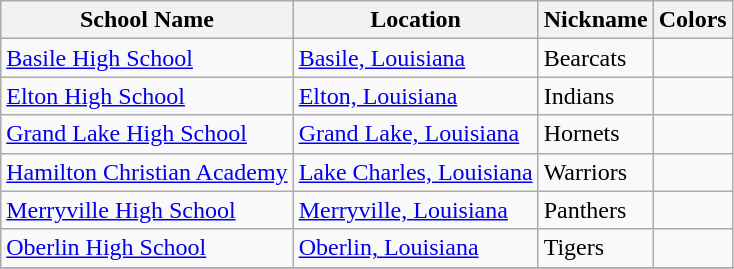<table class="wikitable">
<tr>
<th>School Name</th>
<th>Location</th>
<th>Nickname</th>
<th>Colors</th>
</tr>
<tr>
<td><a href='#'>Basile High School</a></td>
<td><a href='#'>Basile, Louisiana</a></td>
<td>Bearcats</td>
<td> </td>
</tr>
<tr>
<td><a href='#'>Elton High School</a></td>
<td><a href='#'>Elton, Louisiana</a></td>
<td>Indians</td>
<td> </td>
</tr>
<tr>
<td><a href='#'>Grand Lake High School</a></td>
<td><a href='#'>Grand Lake, Louisiana</a></td>
<td>Hornets</td>
<td>  </td>
</tr>
<tr>
<td><a href='#'>Hamilton Christian Academy</a></td>
<td><a href='#'>Lake Charles, Louisiana</a></td>
<td>Warriors</td>
<td>  </td>
</tr>
<tr>
<td><a href='#'>Merryville High School</a></td>
<td><a href='#'>Merryville, Louisiana</a></td>
<td>Panthers</td>
<td> </td>
</tr>
<tr>
<td><a href='#'>Oberlin High School</a></td>
<td><a href='#'>Oberlin, Louisiana</a></td>
<td>Tigers</td>
<td> </td>
</tr>
<tr>
</tr>
</table>
